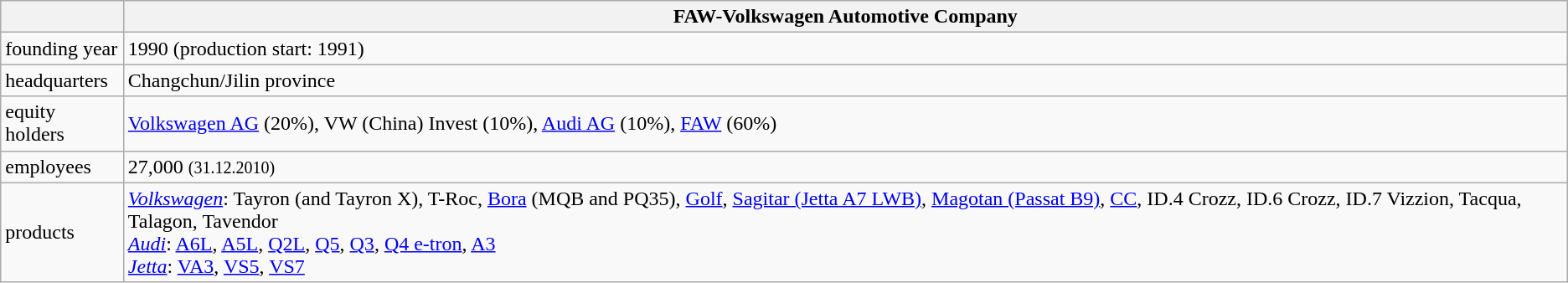<table class="wikitable">
<tr>
<th></th>
<th><strong>FAW-Volkswagen Automotive Company</strong></th>
</tr>
<tr>
<td>founding year</td>
<td>1990 (production start: 1991)</td>
</tr>
<tr>
<td>headquarters</td>
<td>Changchun/Jilin province</td>
</tr>
<tr>
<td>equity holders</td>
<td><a href='#'>Volkswagen AG</a> (20%), VW (China) Invest (10%), <a href='#'>Audi AG</a> (10%), <a href='#'>FAW</a> (60%)</td>
</tr>
<tr>
<td>employees</td>
<td>27,000 <small>(31.12.2010)</small></td>
</tr>
<tr>
<td>products</td>
<td><em><a href='#'>Volkswagen</a></em>: Tayron (and Tayron X), T-Roc, <a href='#'>Bora</a> (MQB and PQ35), <a href='#'>Golf</a>, <a href='#'>Sagitar (Jetta A7 LWB)</a>, <a href='#'>Magotan (Passat B9)</a>, <a href='#'>CC</a>, ID.4 Crozz, ID.6 Crozz, ID.7 Vizzion, Tacqua, Talagon, Tavendor<br><em><a href='#'>Audi</a></em>: <a href='#'>A6L</a>, <a href='#'>A5L</a>, <a href='#'>Q2L</a>, <a href='#'>Q5</a>, <a href='#'>Q3</a>, <a href='#'>Q4 e-tron</a>, <a href='#'>A3</a><br><em><a href='#'>Jetta</a></em>: <a href='#'>VA3</a>, <a href='#'>VS5</a>, <a href='#'>VS7</a></td>
</tr>
</table>
